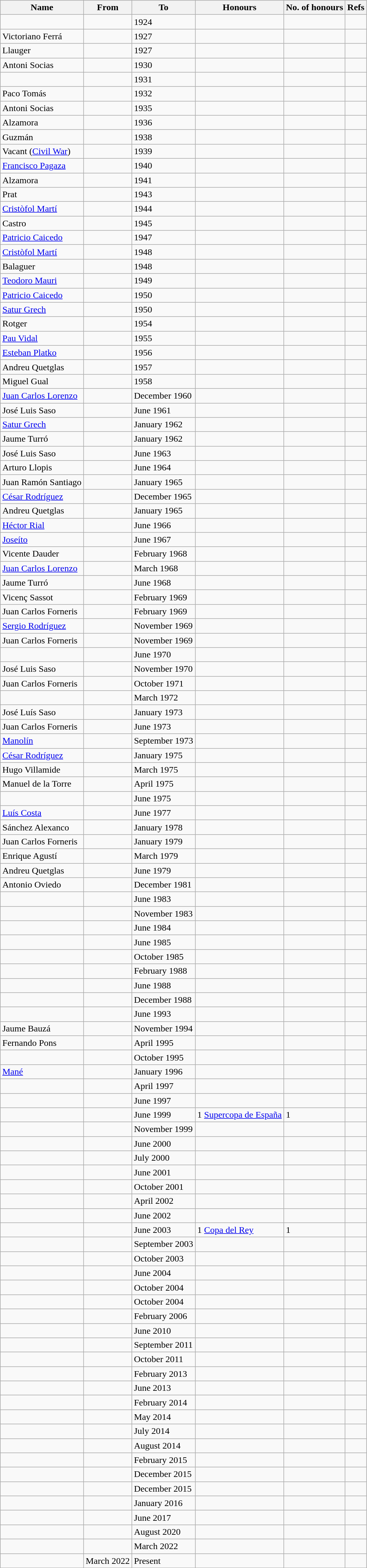<table class="wikitable sortable">
<tr style="background:#f0f0f0;">
<th>Name</th>
<th>From</th>
<th>To</th>
<th>Honours</th>
<th>No. of honours</th>
<th>Refs</th>
</tr>
<tr>
<td> </td>
<td></td>
<td>1924</td>
<td></td>
<td></td>
<td></td>
</tr>
<tr>
<td> Victoriano Ferrá</td>
<td></td>
<td>1927</td>
<td></td>
<td></td>
<td></td>
</tr>
<tr>
<td> Llauger</td>
<td></td>
<td>1927</td>
<td></td>
<td></td>
<td></td>
</tr>
<tr>
<td> Antoni Socias</td>
<td></td>
<td>1930</td>
<td></td>
<td></td>
<td></td>
</tr>
<tr>
<td> </td>
<td></td>
<td>1931</td>
<td></td>
<td></td>
<td></td>
</tr>
<tr>
<td> Paco Tomás</td>
<td></td>
<td>1932</td>
<td></td>
<td></td>
<td></td>
</tr>
<tr>
<td> Antoni Socias</td>
<td></td>
<td>1935</td>
<td></td>
<td></td>
<td></td>
</tr>
<tr>
<td> Alzamora</td>
<td></td>
<td>1936</td>
<td></td>
<td></td>
<td></td>
</tr>
<tr>
<td> Guzmán</td>
<td></td>
<td>1938</td>
<td></td>
<td></td>
<td></td>
</tr>
<tr>
<td>Vacant (<a href='#'>Civil War</a>)</td>
<td></td>
<td>1939</td>
<td></td>
<td></td>
<td></td>
</tr>
<tr>
<td> <a href='#'>Francisco Pagaza</a></td>
<td></td>
<td>1940</td>
<td></td>
<td></td>
<td></td>
</tr>
<tr>
<td> Alzamora</td>
<td></td>
<td>1941</td>
<td></td>
<td></td>
<td></td>
</tr>
<tr>
<td> Prat</td>
<td></td>
<td>1943</td>
<td></td>
<td></td>
<td></td>
</tr>
<tr>
<td> <a href='#'>Cristòfol Martí</a></td>
<td></td>
<td>1944</td>
<td></td>
<td></td>
<td></td>
</tr>
<tr>
<td> Castro</td>
<td></td>
<td>1945</td>
<td></td>
<td></td>
<td></td>
</tr>
<tr>
<td> <a href='#'>Patricio Caicedo</a></td>
<td></td>
<td>1947</td>
<td></td>
<td></td>
<td></td>
</tr>
<tr>
<td> <a href='#'>Cristòfol Martí</a></td>
<td></td>
<td>1948</td>
<td></td>
<td></td>
<td></td>
</tr>
<tr>
<td> Balaguer</td>
<td></td>
<td>1948</td>
<td></td>
<td></td>
<td></td>
</tr>
<tr>
<td> <a href='#'>Teodoro Mauri</a></td>
<td></td>
<td>1949</td>
<td></td>
<td></td>
<td></td>
</tr>
<tr>
<td> <a href='#'>Patricio Caicedo</a></td>
<td></td>
<td>1950</td>
<td></td>
<td></td>
<td></td>
</tr>
<tr>
<td> <a href='#'>Satur Grech</a></td>
<td></td>
<td>1950</td>
<td></td>
<td></td>
<td></td>
</tr>
<tr>
<td> Rotger</td>
<td></td>
<td>1954</td>
<td></td>
<td></td>
<td></td>
</tr>
<tr>
<td> <a href='#'>Pau Vidal</a></td>
<td></td>
<td>1955</td>
<td></td>
<td></td>
<td></td>
</tr>
<tr>
<td> <a href='#'>Esteban Platko</a></td>
<td></td>
<td>1956</td>
<td></td>
<td></td>
<td></td>
</tr>
<tr>
<td> Andreu Quetglas</td>
<td></td>
<td>1957</td>
<td></td>
<td></td>
<td></td>
</tr>
<tr>
<td> Miguel Gual</td>
<td></td>
<td>1958</td>
<td></td>
<td></td>
<td></td>
</tr>
<tr>
<td> <a href='#'>Juan Carlos Lorenzo</a></td>
<td></td>
<td>December 1960</td>
<td></td>
<td></td>
<td></td>
</tr>
<tr>
<td> José Luis Saso</td>
<td></td>
<td>June 1961</td>
<td></td>
<td></td>
<td></td>
</tr>
<tr>
<td> <a href='#'>Satur Grech</a></td>
<td></td>
<td>January 1962</td>
<td></td>
<td></td>
<td></td>
</tr>
<tr>
<td> Jaume Turró</td>
<td></td>
<td>January 1962</td>
<td></td>
<td></td>
<td></td>
</tr>
<tr>
<td> José Luis Saso</td>
<td></td>
<td>June 1963</td>
<td></td>
<td></td>
<td></td>
</tr>
<tr>
<td> Arturo Llopis</td>
<td></td>
<td>June 1964</td>
<td></td>
<td></td>
<td></td>
</tr>
<tr>
<td> Juan Ramón Santiago</td>
<td></td>
<td>January 1965</td>
<td></td>
<td></td>
<td></td>
</tr>
<tr>
<td> <a href='#'>César Rodríguez</a></td>
<td></td>
<td>December 1965</td>
<td></td>
<td></td>
<td></td>
</tr>
<tr>
<td> Andreu Quetglas</td>
<td></td>
<td>January 1965</td>
<td></td>
<td></td>
<td></td>
</tr>
<tr>
<td> <a href='#'>Héctor Rial</a></td>
<td></td>
<td>June 1966</td>
<td></td>
<td></td>
<td></td>
</tr>
<tr>
<td> <a href='#'>Joseíto</a></td>
<td></td>
<td>June 1967</td>
<td></td>
<td></td>
<td></td>
</tr>
<tr>
<td> Vicente Dauder</td>
<td></td>
<td>February 1968</td>
<td></td>
<td></td>
<td></td>
</tr>
<tr>
<td> <a href='#'>Juan Carlos Lorenzo</a></td>
<td></td>
<td>March 1968</td>
<td></td>
<td></td>
<td></td>
</tr>
<tr>
<td> Jaume Turró</td>
<td></td>
<td>June 1968</td>
<td></td>
<td></td>
<td></td>
</tr>
<tr>
<td> Vicenç Sassot</td>
<td></td>
<td>February 1969</td>
<td></td>
<td></td>
<td></td>
</tr>
<tr>
<td> Juan Carlos Forneris</td>
<td></td>
<td>February 1969</td>
<td></td>
<td></td>
<td></td>
</tr>
<tr>
<td> <a href='#'>Sergio Rodríguez</a></td>
<td></td>
<td>November 1969</td>
<td></td>
<td></td>
<td></td>
</tr>
<tr>
<td> Juan Carlos Forneris</td>
<td></td>
<td>November 1969</td>
<td></td>
<td></td>
<td></td>
</tr>
<tr>
<td> </td>
<td></td>
<td>June 1970</td>
<td></td>
<td></td>
<td></td>
</tr>
<tr>
<td> José Luis Saso</td>
<td></td>
<td>November 1970</td>
<td></td>
<td></td>
<td></td>
</tr>
<tr>
<td> Juan Carlos Forneris</td>
<td></td>
<td>October 1971</td>
<td></td>
<td></td>
<td></td>
</tr>
<tr>
<td> </td>
<td></td>
<td>March 1972</td>
<td></td>
<td></td>
<td></td>
</tr>
<tr>
<td> José Luís Saso</td>
<td></td>
<td>January 1973</td>
<td></td>
<td></td>
<td></td>
</tr>
<tr>
<td> Juan Carlos Forneris</td>
<td></td>
<td>June 1973</td>
<td></td>
<td></td>
<td></td>
</tr>
<tr>
<td> <a href='#'>Manolín</a></td>
<td></td>
<td>September 1973</td>
<td></td>
<td></td>
<td></td>
</tr>
<tr>
<td> <a href='#'>César Rodríguez</a></td>
<td></td>
<td>January 1975</td>
<td></td>
<td></td>
<td></td>
</tr>
<tr>
<td> Hugo Villamide</td>
<td></td>
<td>March 1975</td>
<td></td>
<td></td>
<td></td>
</tr>
<tr>
<td> Manuel de la Torre</td>
<td></td>
<td>April 1975</td>
<td></td>
<td></td>
<td></td>
</tr>
<tr>
<td> </td>
<td></td>
<td>June 1975</td>
<td></td>
<td></td>
<td></td>
</tr>
<tr>
<td> <a href='#'>Luís Costa</a></td>
<td></td>
<td>June 1977</td>
<td></td>
<td></td>
<td></td>
</tr>
<tr>
<td> Sánchez Alexanco</td>
<td></td>
<td>January 1978</td>
<td></td>
<td></td>
<td></td>
</tr>
<tr>
<td> Juan Carlos Forneris</td>
<td></td>
<td>January 1979</td>
<td></td>
<td></td>
<td></td>
</tr>
<tr>
<td> Enrique Agustí</td>
<td></td>
<td>March 1979</td>
<td></td>
<td></td>
<td></td>
</tr>
<tr>
<td> Andreu Quetglas</td>
<td></td>
<td>June 1979</td>
<td></td>
<td></td>
<td></td>
</tr>
<tr>
<td> Antonio Oviedo</td>
<td></td>
<td>December 1981</td>
<td></td>
<td></td>
<td></td>
</tr>
<tr>
<td> </td>
<td></td>
<td>June 1983</td>
<td></td>
<td></td>
<td></td>
</tr>
<tr>
<td> </td>
<td></td>
<td>November 1983</td>
<td></td>
<td></td>
<td></td>
</tr>
<tr>
<td> </td>
<td></td>
<td>June 1984</td>
<td></td>
<td></td>
<td></td>
</tr>
<tr>
<td> </td>
<td></td>
<td>June 1985</td>
<td></td>
<td></td>
<td></td>
</tr>
<tr>
<td> </td>
<td></td>
<td>October 1985</td>
<td></td>
<td></td>
<td></td>
</tr>
<tr>
<td> </td>
<td></td>
<td>February 1988</td>
<td></td>
<td></td>
<td></td>
</tr>
<tr>
<td> </td>
<td></td>
<td>June 1988</td>
<td></td>
<td></td>
<td></td>
</tr>
<tr>
<td> </td>
<td></td>
<td>December 1988</td>
<td></td>
<td></td>
<td></td>
</tr>
<tr>
<td> </td>
<td></td>
<td>June 1993</td>
<td></td>
<td></td>
<td></td>
</tr>
<tr>
<td> Jaume Bauzá</td>
<td></td>
<td>November 1994</td>
<td></td>
<td></td>
<td></td>
</tr>
<tr>
<td> Fernando Pons</td>
<td></td>
<td>April 1995</td>
<td></td>
<td></td>
<td></td>
</tr>
<tr>
<td> </td>
<td></td>
<td>October 1995</td>
<td></td>
<td></td>
<td></td>
</tr>
<tr>
<td> <a href='#'>Mané</a></td>
<td></td>
<td>January 1996</td>
<td></td>
<td></td>
<td></td>
</tr>
<tr>
<td> </td>
<td></td>
<td>April 1997</td>
<td></td>
<td></td>
<td></td>
</tr>
<tr>
<td> </td>
<td></td>
<td>June 1997</td>
<td></td>
<td></td>
<td></td>
</tr>
<tr>
<td> </td>
<td></td>
<td>June 1999</td>
<td>1 <a href='#'>Supercopa de España</a></td>
<td>1</td>
<td></td>
</tr>
<tr>
<td> </td>
<td></td>
<td>November 1999</td>
<td></td>
<td></td>
<td></td>
</tr>
<tr>
<td> </td>
<td></td>
<td>June 2000</td>
<td></td>
<td></td>
<td></td>
</tr>
<tr>
<td> </td>
<td></td>
<td>July 2000</td>
<td></td>
<td></td>
<td></td>
</tr>
<tr>
<td> </td>
<td></td>
<td>June 2001</td>
<td></td>
<td></td>
<td></td>
</tr>
<tr>
<td> </td>
<td></td>
<td>October 2001</td>
<td></td>
<td></td>
<td></td>
</tr>
<tr>
<td> </td>
<td></td>
<td>April 2002</td>
<td></td>
<td></td>
<td></td>
</tr>
<tr>
<td> </td>
<td></td>
<td>June 2002</td>
<td></td>
<td></td>
<td></td>
</tr>
<tr>
<td> </td>
<td></td>
<td>June 2003</td>
<td>1 <a href='#'>Copa del Rey</a></td>
<td>1</td>
<td></td>
</tr>
<tr>
<td> </td>
<td></td>
<td>September 2003</td>
<td></td>
<td></td>
<td></td>
</tr>
<tr>
<td> </td>
<td></td>
<td>October 2003</td>
<td></td>
<td></td>
<td></td>
</tr>
<tr>
<td> </td>
<td></td>
<td>June 2004</td>
<td></td>
<td></td>
<td></td>
</tr>
<tr>
<td> </td>
<td></td>
<td>October 2004</td>
<td></td>
<td></td>
<td></td>
</tr>
<tr>
<td> </td>
<td></td>
<td>October 2004</td>
<td></td>
<td></td>
<td></td>
</tr>
<tr>
<td> </td>
<td></td>
<td>February 2006</td>
<td></td>
<td></td>
<td></td>
</tr>
<tr>
<td> </td>
<td></td>
<td>June 2010</td>
<td></td>
<td></td>
<td></td>
</tr>
<tr>
<td> </td>
<td></td>
<td>September 2011</td>
<td></td>
<td></td>
<td></td>
</tr>
<tr>
<td> </td>
<td></td>
<td>October 2011</td>
<td></td>
<td></td>
<td></td>
</tr>
<tr>
<td> </td>
<td></td>
<td>February 2013</td>
<td></td>
<td></td>
<td></td>
</tr>
<tr>
<td> </td>
<td></td>
<td>June 2013</td>
<td></td>
<td></td>
<td></td>
</tr>
<tr>
<td> </td>
<td></td>
<td>February 2014</td>
<td></td>
<td></td>
<td></td>
</tr>
<tr>
<td> </td>
<td></td>
<td>May 2014</td>
<td></td>
<td></td>
<td></td>
</tr>
<tr>
<td> </td>
<td></td>
<td>July 2014</td>
<td></td>
<td></td>
<td></td>
</tr>
<tr>
<td> </td>
<td></td>
<td>August 2014</td>
<td></td>
<td></td>
<td></td>
</tr>
<tr>
<td> </td>
<td></td>
<td>February 2015</td>
<td></td>
<td></td>
<td></td>
</tr>
<tr>
<td> </td>
<td></td>
<td>December 2015</td>
<td></td>
<td></td>
<td></td>
</tr>
<tr>
<td> </td>
<td></td>
<td>December 2015</td>
<td></td>
<td></td>
<td></td>
</tr>
<tr>
<td> </td>
<td></td>
<td>January 2016</td>
<td></td>
<td></td>
<td></td>
</tr>
<tr>
<td> </td>
<td></td>
<td>June 2017</td>
<td></td>
<td></td>
<td></td>
</tr>
<tr>
<td> </td>
<td></td>
<td>August 2020</td>
<td></td>
<td></td>
<td></td>
</tr>
<tr>
<td> </td>
<td></td>
<td>March 2022</td>
<td></td>
<td></td>
<td></td>
</tr>
<tr>
<td> </td>
<td>March 2022</td>
<td>Present</td>
<td></td>
<td></td>
<td></td>
</tr>
</table>
